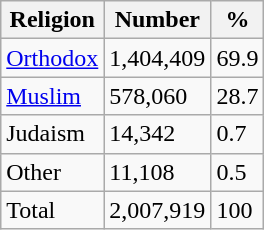<table class="wikitable">
<tr>
<th>Religion</th>
<th>Number</th>
<th>%</th>
</tr>
<tr>
<td><a href='#'>Orthodox</a></td>
<td>1,404,409</td>
<td>69.9</td>
</tr>
<tr>
<td><a href='#'>Muslim</a></td>
<td>578,060</td>
<td>28.7</td>
</tr>
<tr>
<td>Judaism</td>
<td>14,342</td>
<td>0.7</td>
</tr>
<tr>
<td>Other</td>
<td>11,108</td>
<td>0.5</td>
</tr>
<tr>
<td>Total</td>
<td>2,007,919</td>
<td>100</td>
</tr>
</table>
